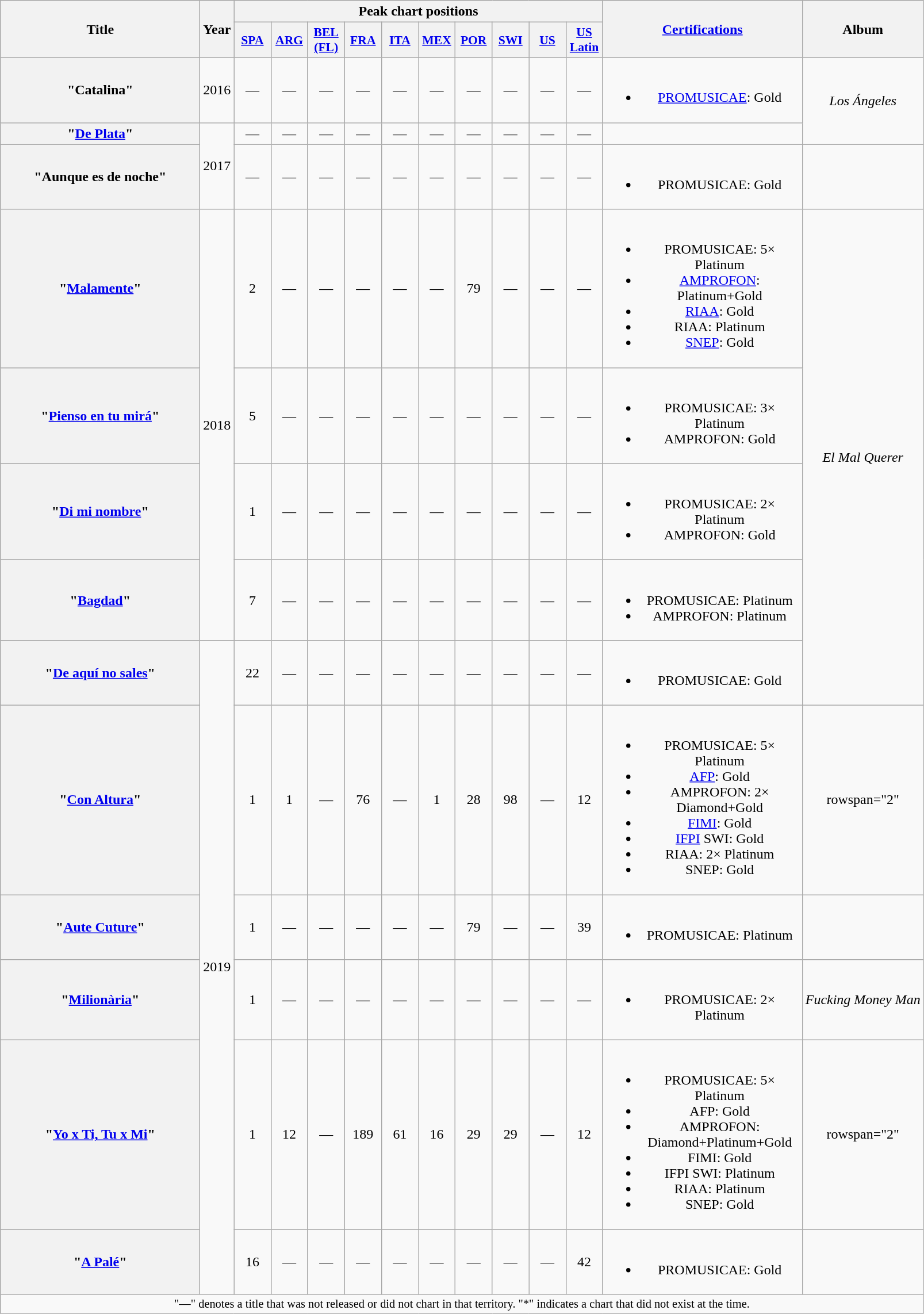<table class="wikitable plainrowheaders" style="text-align:center;">
<tr>
<th scope="col" rowspan="2" style="width:14em;">Title</th>
<th scope="col" rowspan="2" style="width:1em;">Year</th>
<th scope="col" colspan="10">Peak chart positions</th>
<th scope="col" rowspan="2" style="width:14em;"><a href='#'>Certifications</a></th>
<th scope="col" rowspan="2">Album</th>
</tr>
<tr>
<th scope="col" style="width:2.5em;font-size:90%;"><a href='#'>SPA</a><br></th>
<th scope="col" style="width:2.5em;font-size:90%;"><a href='#'>ARG</a><br></th>
<th scope="col" style="width:2.5em;font-size:90%;"><a href='#'>BEL<br>(FL)</a><br></th>
<th scope="col" style="width:2.5em;font-size:90%;"><a href='#'>FRA</a><br></th>
<th scope="col" style="width:2.5em;font-size:90%;"><a href='#'>ITA</a><br></th>
<th scope="col" style="width:2.5em;font-size:90%;"><a href='#'>MEX</a><br></th>
<th scope="col" style="width:2.5em;font-size:90%;"><a href='#'>POR</a><br></th>
<th scope="col" style="width:2.5em;font-size:90%;"><a href='#'>SWI</a><br></th>
<th scope="col" style="width:2.5em;font-size:90%;"><a href='#'>US</a><br></th>
<th scope="col" style="width:2.5em;font-size:90%;"><a href='#'>US<br>Latin</a><br></th>
</tr>
<tr>
<th scope="row">"Catalina"</th>
<td>2016</td>
<td>—</td>
<td>—</td>
<td>—</td>
<td>—</td>
<td>—</td>
<td>—</td>
<td>—</td>
<td>—</td>
<td>—</td>
<td>—</td>
<td><br><ul><li><a href='#'>PROMUSICAE</a>: Gold</li></ul></td>
<td rowspan="2"><em>Los Ángeles</em></td>
</tr>
<tr>
<th scope="row">"<a href='#'>De Plata</a>"</th>
<td rowspan="2">2017</td>
<td>—</td>
<td>—</td>
<td>—</td>
<td>—</td>
<td>—</td>
<td>—</td>
<td>—</td>
<td>—</td>
<td>—</td>
<td>—</td>
<td></td>
</tr>
<tr>
<th scope="row">"Aunque es de noche"</th>
<td>—</td>
<td>—</td>
<td>—</td>
<td>—</td>
<td>—</td>
<td>—</td>
<td>—</td>
<td>—</td>
<td>—</td>
<td>—</td>
<td><br><ul><li>PROMUSICAE: Gold</li></ul></td>
<td></td>
</tr>
<tr>
<th scope="row">"<a href='#'>Malamente</a>"</th>
<td rowspan="4">2018</td>
<td>2</td>
<td>—</td>
<td>—</td>
<td>—</td>
<td>—</td>
<td>—</td>
<td>79</td>
<td>—</td>
<td>—</td>
<td>—</td>
<td><br><ul><li>PROMUSICAE: 5× Platinum</li><li><a href='#'>AMPROFON</a>: Platinum+Gold</li><li><a href='#'>RIAA</a>: Gold</li><li>RIAA: Platinum </li><li><a href='#'>SNEP</a>: Gold</li></ul></td>
<td rowspan="5"><em>El Mal Querer</em></td>
</tr>
<tr>
<th scope="row">"<a href='#'>Pienso en tu mirá</a>"</th>
<td>5</td>
<td>—</td>
<td>—</td>
<td>—</td>
<td>—</td>
<td>—</td>
<td>—</td>
<td>—</td>
<td>—</td>
<td>—</td>
<td><br><ul><li>PROMUSICAE: 3× Platinum</li><li>AMPROFON: Gold</li></ul></td>
</tr>
<tr>
<th scope="row">"<a href='#'>Di mi nombre</a>"</th>
<td>1</td>
<td>—</td>
<td>—</td>
<td>—</td>
<td>—</td>
<td>—</td>
<td>—</td>
<td>—</td>
<td>—</td>
<td>—</td>
<td><br><ul><li>PROMUSICAE: 2× Platinum</li><li>AMPROFON: Gold</li></ul></td>
</tr>
<tr>
<th scope="row">"<a href='#'>Bagdad</a>"</th>
<td>7</td>
<td>—</td>
<td>—</td>
<td>—</td>
<td>—</td>
<td>—</td>
<td>—</td>
<td>—</td>
<td>—</td>
<td>—</td>
<td><br><ul><li>PROMUSICAE: Platinum</li><li>AMPROFON: Platinum</li></ul></td>
</tr>
<tr>
<th scope="row">"<a href='#'>De aquí no sales</a>"</th>
<td rowspan="6">2019</td>
<td>22</td>
<td>—</td>
<td>—</td>
<td>—</td>
<td>—</td>
<td>—</td>
<td>—</td>
<td>—</td>
<td>—</td>
<td>—</td>
<td><br><ul><li>PROMUSICAE: Gold</li></ul></td>
</tr>
<tr>
<th scope="row">"<a href='#'>Con Altura</a>"<br></th>
<td>1</td>
<td>1</td>
<td>—</td>
<td>76</td>
<td>—</td>
<td>1</td>
<td>28</td>
<td>98</td>
<td>—</td>
<td>12</td>
<td><br><ul><li>PROMUSICAE: 5× Platinum</li><li><a href='#'>AFP</a>: Gold</li><li>AMPROFON: 2× Diamond+Gold</li><li><a href='#'>FIMI</a>: Gold</li><li><a href='#'>IFPI</a> SWI: Gold</li><li>RIAA: 2× Platinum</li><li>SNEP: Gold</li></ul></td>
<td>rowspan="2" </td>
</tr>
<tr>
<th scope="row">"<a href='#'>Aute Cuture</a>"</th>
<td>1</td>
<td>—</td>
<td>—</td>
<td>—</td>
<td>—</td>
<td>—</td>
<td>79</td>
<td>—</td>
<td>—</td>
<td>39</td>
<td><br><ul><li>PROMUSICAE: Platinum</li></ul></td>
</tr>
<tr>
<th scope="row">"<a href='#'>Milionària</a>"</th>
<td>1</td>
<td>—</td>
<td>—</td>
<td>—</td>
<td>—</td>
<td>—</td>
<td>—</td>
<td>—</td>
<td>—</td>
<td>—</td>
<td><br><ul><li>PROMUSICAE: 2× Platinum</li></ul></td>
<td><em>Fucking Money Man</em></td>
</tr>
<tr>
<th scope="row">"<a href='#'>Yo x Ti, Tu x Mi</a>"<br></th>
<td>1</td>
<td>12</td>
<td>—</td>
<td>189</td>
<td>61</td>
<td>16</td>
<td>29</td>
<td>29</td>
<td>—</td>
<td>12</td>
<td><br><ul><li>PROMUSICAE: 5× Platinum</li><li>AFP: Gold</li><li>AMPROFON: Diamond+Platinum+Gold</li><li>FIMI: Gold</li><li>IFPI SWI: Platinum</li><li>RIAA: Platinum</li><li>SNEP: Gold</li></ul></td>
<td>rowspan="2" </td>
</tr>
<tr>
<th scope="row">"<a href='#'>A Palé</a>"</th>
<td>16</td>
<td>—</td>
<td>—</td>
<td>—</td>
<td>—</td>
<td>—</td>
<td>—</td>
<td>—</td>
<td>—</td>
<td>42</td>
<td><br><ul><li>PROMUSICAE: Gold</li></ul></td>
</tr>
<tr>
<td colspan="14" style="font-size:85%">"—" denotes a title that was not released or did not chart in that territory. "*" indicates a chart that did not exist at the time.</td>
</tr>
</table>
